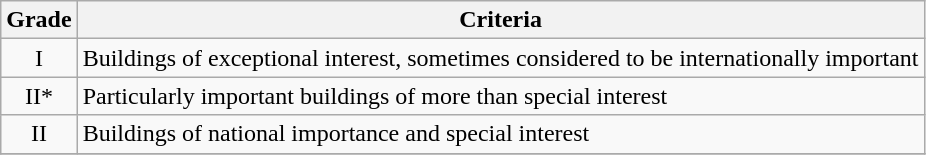<table class="wikitable" border="1">
<tr>
<th>Grade</th>
<th>Criteria</th>
</tr>
<tr>
<td align="center" >I</td>
<td>Buildings of exceptional interest, sometimes considered to be internationally important</td>
</tr>
<tr>
<td align="center" >II*</td>
<td>Particularly important buildings of more than special interest</td>
</tr>
<tr>
<td align="center" >II</td>
<td>Buildings of national importance and special interest</td>
</tr>
<tr>
</tr>
</table>
